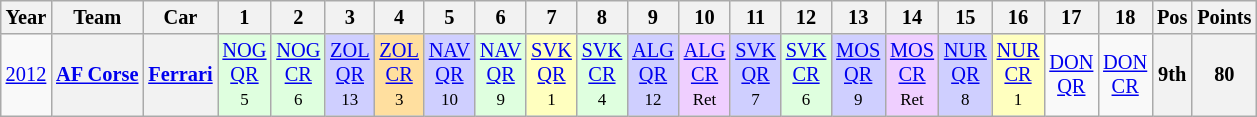<table class="wikitable" style="text-align:center; font-size:85%">
<tr>
<th>Year</th>
<th>Team</th>
<th>Car</th>
<th>1</th>
<th>2</th>
<th>3</th>
<th>4</th>
<th>5</th>
<th>6</th>
<th>7</th>
<th>8</th>
<th>9</th>
<th>10</th>
<th>11</th>
<th>12</th>
<th>13</th>
<th>14</th>
<th>15</th>
<th>16</th>
<th>17</th>
<th>18</th>
<th>Pos</th>
<th>Points</th>
</tr>
<tr>
<td><a href='#'>2012</a></td>
<th nowrap><a href='#'>AF Corse</a></th>
<th><a href='#'>Ferrari</a></th>
<td style="background:#DFFFDF;"><a href='#'>NOG<br>QR</a><br><small>5<br></small></td>
<td style="background:#DFFFDF;"><a href='#'>NOG<br>CR</a><br><small>6<br></small></td>
<td style="background:#CFCFFF;"><a href='#'>ZOL<br>QR</a><br><small>13<br></small></td>
<td style="background:#FFDF9F;"><a href='#'>ZOL<br>CR</a><br><small>3<br></small></td>
<td style="background:#CFCFFF;"><a href='#'>NAV<br>QR</a><br><small>10<br></small></td>
<td style="background:#DFFFDF;"><a href='#'>NAV<br>QR</a><br><small>9<br></small></td>
<td style="background:#FFFFBF;"><a href='#'>SVK<br>QR</a><br><small>1<br></small></td>
<td style="background:#DFFFDF;"><a href='#'>SVK<br>CR</a><br><small>4<br></small></td>
<td style="background:#CFCFFF;"><a href='#'>ALG<br>QR</a><br><small>12<br></small></td>
<td style="background:#EFCFFF;"><a href='#'>ALG<br>CR</a><br><small>Ret<br></small></td>
<td style="background:#CFCFFF;"><a href='#'>SVK<br>QR</a><br><small>7<br></small></td>
<td style="background:#DFFFDF;"><a href='#'>SVK<br>CR</a><br><small>6<br></small></td>
<td style="background:#CFCFFF;"><a href='#'>MOS<br>QR</a><br><small>9<br></small></td>
<td style="background:#EFCFFF;"><a href='#'>MOS<br>CR</a><br><small>Ret<br></small></td>
<td style="background:#CFCFFF;"><a href='#'>NUR<br>QR</a><br><small>8<br></small></td>
<td style="background:#FFFFBF;"><a href='#'>NUR<br>CR</a><br><small>1<br></small></td>
<td><a href='#'>DON<br>QR</a></td>
<td><a href='#'>DON<br>CR</a></td>
<th>9th</th>
<th>80</th>
</tr>
</table>
